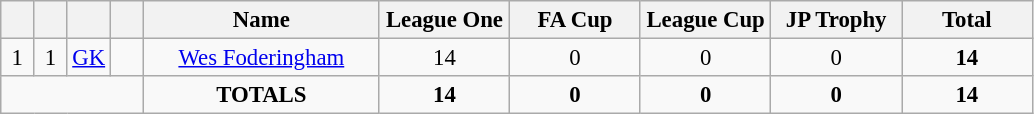<table class="wikitable" style="font-size: 95%; text-align: center;">
<tr>
<th width=15></th>
<th width=15></th>
<th width=15></th>
<th width=15></th>
<th width=150>Name</th>
<th width=80>League One</th>
<th width=80>FA Cup</th>
<th width=80>League Cup</th>
<th width=80>JP Trophy</th>
<th width=80>Total</th>
</tr>
<tr>
<td>1</td>
<td>1</td>
<td><a href='#'>GK</a></td>
<td></td>
<td><a href='#'>Wes Foderingham</a></td>
<td>14</td>
<td>0</td>
<td>0</td>
<td>0</td>
<td><strong>14</strong></td>
</tr>
<tr>
<td colspan="4"></td>
<td><strong>TOTALS</strong></td>
<td><strong>14</strong></td>
<td><strong>0</strong></td>
<td><strong>0</strong></td>
<td><strong>0</strong></td>
<td><strong>14</strong></td>
</tr>
</table>
